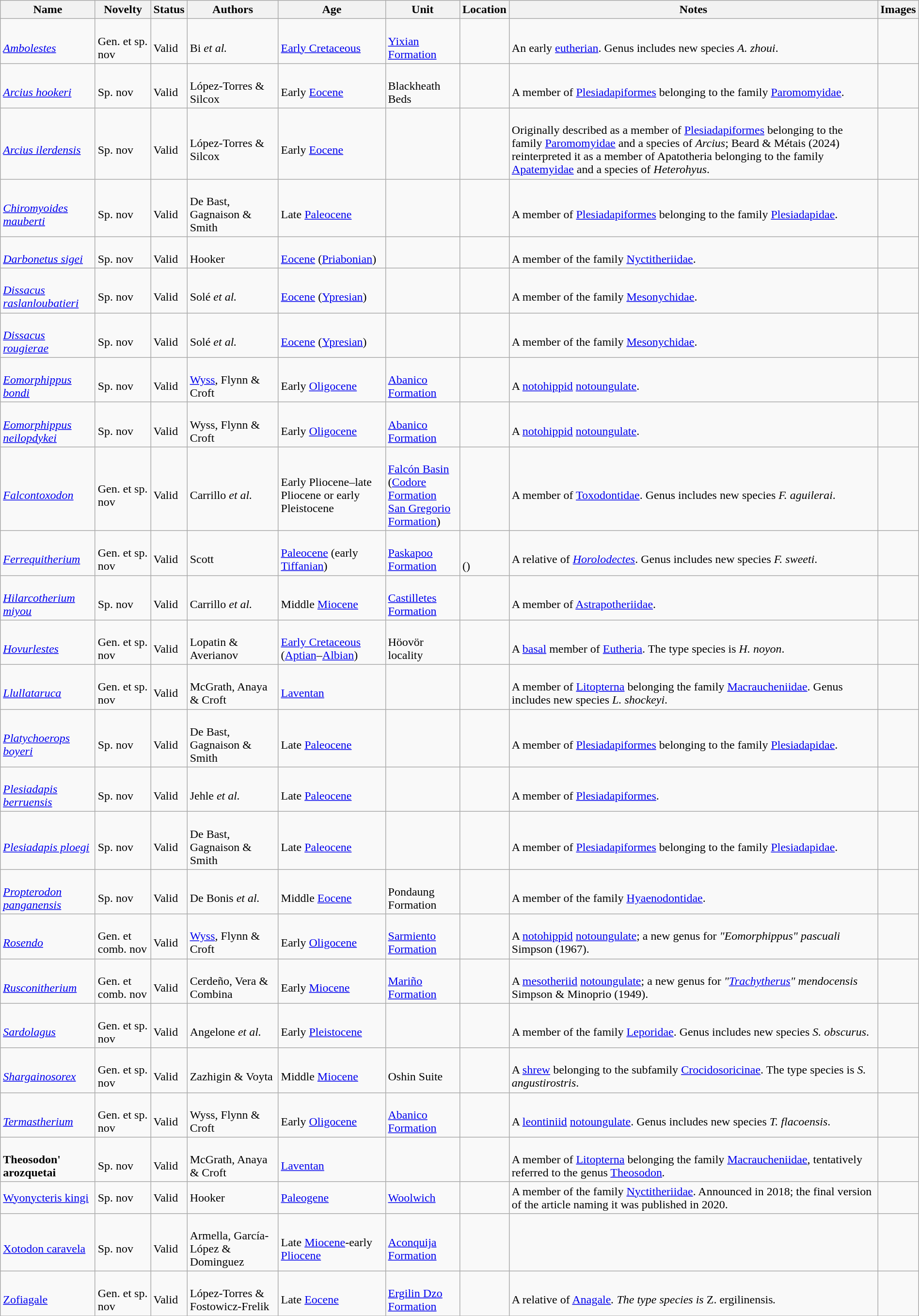<table class="wikitable sortable" align="center" width="100%">
<tr>
<th>Name</th>
<th>Novelty</th>
<th>Status</th>
<th>Authors</th>
<th>Age</th>
<th>Unit</th>
<th>Location</th>
<th>Notes</th>
<th>Images</th>
</tr>
<tr>
<td><br><em><a href='#'>Ambolestes</a></em></td>
<td><br>Gen. et sp. nov</td>
<td><br>Valid</td>
<td><br>Bi <em>et al.</em></td>
<td><br><a href='#'>Early Cretaceous</a></td>
<td><br><a href='#'>Yixian Formation</a></td>
<td><br></td>
<td><br>An early <a href='#'>eutherian</a>. Genus includes new species <em>A. zhoui</em>.</td>
<td></td>
</tr>
<tr>
<td><br><em><a href='#'>Arcius hookeri</a></em></td>
<td><br>Sp. nov</td>
<td><br>Valid</td>
<td><br>López-Torres & Silcox</td>
<td><br>Early <a href='#'>Eocene</a></td>
<td><br>Blackheath Beds</td>
<td><br></td>
<td><br>A member of <a href='#'>Plesiadapiformes</a> belonging to the family <a href='#'>Paromomyidae</a>.</td>
<td></td>
</tr>
<tr>
<td><br><em><a href='#'>Arcius ilerdensis</a></em></td>
<td><br>Sp. nov</td>
<td><br>Valid</td>
<td><br>López-Torres & Silcox</td>
<td><br>Early <a href='#'>Eocene</a></td>
<td></td>
<td><br></td>
<td><br>Originally described as a member of <a href='#'>Plesiadapiformes</a> belonging to the family <a href='#'>Paromomyidae</a> and a species of <em>Arcius</em>; Beard & Métais (2024) reinterpreted it as a member of Apatotheria belonging to the family <a href='#'>Apatemyidae</a> and a species of <em>Heterohyus</em>.</td>
<td></td>
</tr>
<tr>
<td><br><em><a href='#'>Chiromyoides mauberti</a></em></td>
<td><br>Sp. nov</td>
<td><br>Valid</td>
<td><br>De Bast, Gagnaison & Smith</td>
<td><br>Late <a href='#'>Paleocene</a></td>
<td></td>
<td><br></td>
<td><br>A member of <a href='#'>Plesiadapiformes</a> belonging to the family <a href='#'>Plesiadapidae</a>.</td>
<td></td>
</tr>
<tr>
<td><br><em><a href='#'>Darbonetus sigei</a></em></td>
<td><br>Sp. nov</td>
<td><br>Valid</td>
<td><br>Hooker</td>
<td><br><a href='#'>Eocene</a> (<a href='#'>Priabonian</a>)</td>
<td></td>
<td><br></td>
<td><br>A member of the family <a href='#'>Nyctitheriidae</a>.</td>
<td></td>
</tr>
<tr>
<td><br><em><a href='#'>Dissacus raslanloubatieri</a></em></td>
<td><br>Sp. nov</td>
<td><br>Valid</td>
<td><br>Solé <em>et al.</em></td>
<td><br><a href='#'>Eocene</a> (<a href='#'>Ypresian</a>)</td>
<td></td>
<td><br></td>
<td><br>A member of the family <a href='#'>Mesonychidae</a>.</td>
<td></td>
</tr>
<tr>
<td><br><em><a href='#'>Dissacus rougierae</a></em></td>
<td><br>Sp. nov</td>
<td><br>Valid</td>
<td><br>Solé <em>et al.</em></td>
<td><br><a href='#'>Eocene</a> (<a href='#'>Ypresian</a>)</td>
<td></td>
<td><br></td>
<td><br>A member of the family <a href='#'>Mesonychidae</a>.</td>
<td></td>
</tr>
<tr>
<td><br><em><a href='#'>Eomorphippus bondi</a></em></td>
<td><br>Sp. nov</td>
<td><br>Valid</td>
<td><br><a href='#'>Wyss</a>, Flynn & Croft</td>
<td><br>Early <a href='#'>Oligocene</a></td>
<td><br><a href='#'>Abanico Formation</a></td>
<td><br></td>
<td><br>A <a href='#'>notohippid</a> <a href='#'>notoungulate</a>.</td>
<td></td>
</tr>
<tr>
<td><br><em><a href='#'>Eomorphippus neilopdykei</a></em></td>
<td><br>Sp. nov</td>
<td><br>Valid</td>
<td><br>Wyss, Flynn & Croft</td>
<td><br>Early <a href='#'>Oligocene</a></td>
<td><br><a href='#'>Abanico Formation</a></td>
<td><br></td>
<td><br>A <a href='#'>notohippid</a> <a href='#'>notoungulate</a>.</td>
<td></td>
</tr>
<tr>
<td><br><em><a href='#'>Falcontoxodon</a></em></td>
<td><br>Gen. et sp. nov</td>
<td><br>Valid</td>
<td><br>Carrillo <em>et al.</em></td>
<td><br>Early Pliocene–late Pliocene or early Pleistocene</td>
<td><br><a href='#'>Falcón Basin</a><br>(<a href='#'>Codore Formation</a><br><a href='#'>San Gregorio Formation</a>)</td>
<td><br></td>
<td><br>A member of <a href='#'>Toxodontidae</a>. Genus includes new species <em>F. aguilerai</em>.</td>
<td></td>
</tr>
<tr>
<td><br><em><a href='#'>Ferrequitherium</a></em></td>
<td><br>Gen. et sp. nov</td>
<td><br>Valid</td>
<td><br>Scott</td>
<td><br><a href='#'>Paleocene</a> (early <a href='#'>Tiffanian</a>)</td>
<td><br><a href='#'>Paskapoo Formation</a></td>
<td><br><br>()</td>
<td><br>A relative of <em><a href='#'>Horolodectes</a></em>. Genus includes new species <em>F. sweeti</em>.</td>
<td></td>
</tr>
<tr>
<td><br><em><a href='#'>Hilarcotherium miyou</a></em></td>
<td><br>Sp. nov</td>
<td><br>Valid</td>
<td><br>Carrillo <em>et al.</em></td>
<td><br>Middle <a href='#'>Miocene</a></td>
<td><br><a href='#'>Castilletes Formation</a></td>
<td><br></td>
<td><br>A member of <a href='#'>Astrapotheriidae</a>.</td>
<td></td>
</tr>
<tr>
<td><br><em><a href='#'>Hovurlestes</a></em></td>
<td><br>Gen. et sp. nov</td>
<td><br>Valid</td>
<td><br>Lopatin & Averianov</td>
<td><br><a href='#'>Early Cretaceous</a> (<a href='#'>Aptian</a>–<a href='#'>Albian</a>)</td>
<td><br>Höovör locality</td>
<td><br></td>
<td><br>A <a href='#'>basal</a> member of <a href='#'>Eutheria</a>. The type species is <em>H. noyon</em>.</td>
<td></td>
</tr>
<tr>
<td><br><em><a href='#'>Llullataruca</a></em></td>
<td><br>Gen. et sp. nov</td>
<td><br>Valid</td>
<td><br>McGrath, Anaya & Croft</td>
<td><br><a href='#'>Laventan</a></td>
<td></td>
<td><br></td>
<td><br>A member of <a href='#'>Litopterna</a> belonging the family <a href='#'>Macraucheniidae</a>. Genus includes new species <em>L. shockeyi</em>.</td>
<td></td>
</tr>
<tr>
<td><br><em><a href='#'>Platychoerops boyeri</a></em></td>
<td><br>Sp. nov</td>
<td><br>Valid</td>
<td><br>De Bast, Gagnaison & Smith</td>
<td><br>Late <a href='#'>Paleocene</a></td>
<td></td>
<td><br></td>
<td><br>A member of <a href='#'>Plesiadapiformes</a> belonging to the family <a href='#'>Plesiadapidae</a>.</td>
<td></td>
</tr>
<tr>
<td><br><em><a href='#'>Plesiadapis berruensis</a></em></td>
<td><br>Sp. nov</td>
<td><br>Valid</td>
<td><br>Jehle <em>et al.</em></td>
<td><br>Late <a href='#'>Paleocene</a></td>
<td></td>
<td><br></td>
<td><br>A member of <a href='#'>Plesiadapiformes</a>.</td>
<td></td>
</tr>
<tr>
<td><br><em><a href='#'>Plesiadapis ploegi</a></em></td>
<td><br>Sp. nov</td>
<td><br>Valid</td>
<td><br>De Bast, Gagnaison & Smith</td>
<td><br>Late <a href='#'>Paleocene</a></td>
<td></td>
<td><br></td>
<td><br>A member of <a href='#'>Plesiadapiformes</a> belonging to the family <a href='#'>Plesiadapidae</a>.</td>
<td></td>
</tr>
<tr>
<td><br><em><a href='#'>Propterodon panganensis</a></em></td>
<td><br>Sp. nov</td>
<td><br>Valid</td>
<td><br>De Bonis <em>et al.</em></td>
<td><br>Middle <a href='#'>Eocene</a></td>
<td><br>Pondaung Formation</td>
<td><br></td>
<td><br>A member of the family <a href='#'>Hyaenodontidae</a>.</td>
<td></td>
</tr>
<tr>
<td><br><em><a href='#'>Rosendo</a></em></td>
<td><br>Gen. et comb. nov</td>
<td><br>Valid</td>
<td><br><a href='#'>Wyss</a>, Flynn & Croft</td>
<td><br>Early <a href='#'>Oligocene</a></td>
<td><br><a href='#'>Sarmiento Formation</a></td>
<td><br><br>
</td>
<td><br>A <a href='#'>notohippid</a> <a href='#'>notoungulate</a>; a new genus for <em>"Eomorphippus" pascuali</em> Simpson (1967).</td>
<td></td>
</tr>
<tr>
<td><br><em><a href='#'>Rusconitherium</a></em></td>
<td><br>Gen. et comb. nov</td>
<td><br>Valid</td>
<td><br>Cerdeño, Vera & Combina</td>
<td><br>Early <a href='#'>Miocene</a></td>
<td><br><a href='#'>Mariño Formation</a></td>
<td><br></td>
<td><br>A <a href='#'>mesotheriid</a> <a href='#'>notoungulate</a>; a new genus for <em>"<a href='#'>Trachytherus</a>" mendocensis</em> Simpson & Minoprio (1949).</td>
<td></td>
</tr>
<tr>
<td><br><em><a href='#'>Sardolagus</a></em></td>
<td><br>Gen. et sp. nov</td>
<td><br>Valid</td>
<td><br>Angelone <em>et al.</em></td>
<td><br>Early <a href='#'>Pleistocene</a></td>
<td></td>
<td><br></td>
<td><br>A member of the family <a href='#'>Leporidae</a>. Genus includes new species <em>S. obscurus</em>.</td>
<td></td>
</tr>
<tr>
<td><br><em><a href='#'>Shargainosorex</a></em></td>
<td><br>Gen. et sp. nov</td>
<td><br>Valid</td>
<td><br>Zazhigin & Voyta</td>
<td><br>Middle <a href='#'>Miocene</a></td>
<td><br>Oshin Suite</td>
<td><br></td>
<td><br>A <a href='#'>shrew</a> belonging to the subfamily <a href='#'>Crocidosoricinae</a>. The type species is <em>S. angustirostris</em>.</td>
<td></td>
</tr>
<tr>
<td><br><em><a href='#'>Termastherium</a></em></td>
<td><br>Gen. et sp. nov</td>
<td><br>Valid</td>
<td><br>Wyss, Flynn & Croft</td>
<td><br>Early <a href='#'>Oligocene</a></td>
<td><br><a href='#'>Abanico Formation</a></td>
<td><br></td>
<td><br>A <a href='#'>leontiniid</a> <a href='#'>notoungulate</a>. Genus includes new species <em>T. flacoensis</em>.</td>
<td></td>
</tr>
<tr>
<td><br><strong>Theosodon' arozquetai<em></td>
<td><br>Sp. nov</td>
<td><br>Valid</td>
<td><br>McGrath, Anaya & Croft</td>
<td><br><a href='#'>Laventan</a></td>
<td></td>
<td><br></td>
<td><br>A member of <a href='#'>Litopterna</a> belonging the family <a href='#'>Macraucheniidae</a>, tentatively referred to the genus </em><a href='#'>Theosodon</a><em>.</td>
<td></td>
</tr>
<tr>
<td></em><a href='#'>Wyonycteris kingi</a><em></td>
<td>Sp. nov</td>
<td>Valid</td>
<td>Hooker</td>
<td><a href='#'>Paleogene</a></td>
<td><a href='#'>Woolwich</a></td>
<td></td>
<td>A member of the family <a href='#'>Nyctitheriidae</a>. Announced in 2018; the final version of the article naming it was published in 2020.</td>
<td></td>
</tr>
<tr>
<td><br></em><a href='#'>Xotodon caravela</a><em></td>
<td><br>Sp. nov</td>
<td><br>Valid</td>
<td><br>Armella, García-López & Dominguez</td>
<td><br>Late <a href='#'>Miocene</a>-early <a href='#'>Pliocene</a></td>
<td><br><a href='#'>Aconquija Formation</a></td>
<td><br></td>
<td></td>
<td></td>
</tr>
<tr>
<td><br></em><a href='#'>Zofiagale</a><em></td>
<td><br>Gen. et sp. nov</td>
<td><br>Valid</td>
<td><br>López-Torres & Fostowicz-Frelik</td>
<td><br>Late <a href='#'>Eocene</a></td>
<td><br><a href='#'>Ergilin Dzo Formation</a></td>
<td><br></td>
<td><br>A relative of </em><a href='#'>Anagale</a><em>. The type species is </em>Z. ergilinensis<em>.</td>
<td></td>
</tr>
<tr>
</tr>
</table>
